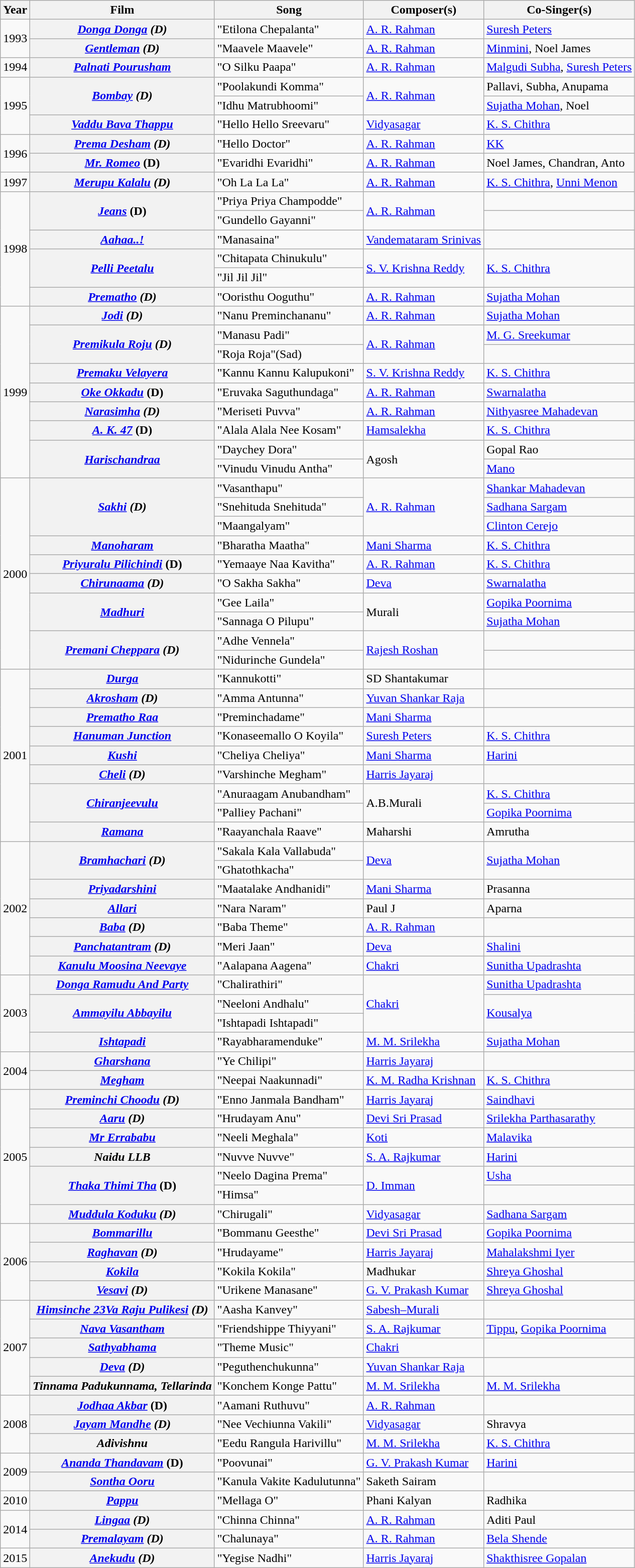<table class="wikitable sortable">
<tr>
<th>Year</th>
<th>Film</th>
<th>Song</th>
<th>Composer(s)</th>
<th>Co-Singer(s)</th>
</tr>
<tr>
<td rowspan="2">1993</td>
<th><em><a href='#'>Donga Donga</a> (D)</em></th>
<td>"Etilona Chepalanta"</td>
<td><a href='#'>A. R. Rahman</a></td>
<td><a href='#'>Suresh Peters</a></td>
</tr>
<tr>
<th><em><a href='#'>Gentleman</a> (D)</em></th>
<td>"Maavele Maavele"</td>
<td><a href='#'>A. R. Rahman</a></td>
<td><a href='#'>Minmini</a>, Noel James</td>
</tr>
<tr>
<td>1994</td>
<th><em><a href='#'>Palnati Pourusham</a></em></th>
<td>"O Silku Paapa"</td>
<td><a href='#'>A. R. Rahman</a></td>
<td><a href='#'>Malgudi Subha</a>, <a href='#'>Suresh Peters</a></td>
</tr>
<tr>
<td rowspan="3">1995</td>
<th rowspan="2"><em><a href='#'>Bombay</a> (D)</em></th>
<td>"Poolakundi Komma"</td>
<td rowspan="2"><a href='#'>A. R. Rahman</a></td>
<td>Pallavi, Subha, Anupama</td>
</tr>
<tr>
<td>"Idhu Matrubhoomi"</td>
<td><a href='#'>Sujatha Mohan</a>, Noel</td>
</tr>
<tr>
<th><em><a href='#'>Vaddu Bava Thappu</a></em></th>
<td>"Hello Hello Sreevaru"</td>
<td><a href='#'>Vidyasagar</a></td>
<td><a href='#'>K. S. Chithra</a></td>
</tr>
<tr>
<td rowspan="2">1996</td>
<th><em><a href='#'>Prema Desham</a> (D)</em></th>
<td>"Hello Doctor"</td>
<td><a href='#'>A. R. Rahman</a></td>
<td><a href='#'>KK</a></td>
</tr>
<tr>
<th><em><a href='#'>Mr. Romeo</a></em> (D)</th>
<td>"Evaridhi Evaridhi"</td>
<td><a href='#'>A. R. Rahman</a></td>
<td>Noel James, Chandran, Anto</td>
</tr>
<tr>
<td>1997</td>
<th><em><a href='#'>Merupu Kalalu</a> (D)</em></th>
<td>"Oh La La La"</td>
<td><a href='#'>A. R. Rahman</a></td>
<td><a href='#'>K. S. Chithra</a>, <a href='#'>Unni Menon</a></td>
</tr>
<tr>
<td rowspan="6">1998</td>
<th rowspan="2"><a href='#'><em>Jeans</em></a> (D)</th>
<td>"Priya Priya Champodde"</td>
<td rowspan="2"><a href='#'>A. R. Rahman</a></td>
<td></td>
</tr>
<tr>
<td>"Gundello Gayanni"</td>
<td></td>
</tr>
<tr>
<th><em><a href='#'>Aahaa..!</a></em></th>
<td>"Manasaina"</td>
<td><a href='#'>Vandemataram Srinivas</a></td>
<td></td>
</tr>
<tr>
<th rowspan="2"><em><a href='#'>Pelli Peetalu</a></em></th>
<td>"Chitapata Chinukulu"</td>
<td rowspan="2"><a href='#'>S. V. Krishna Reddy</a></td>
<td rowspan="2"><a href='#'>K. S. Chithra</a></td>
</tr>
<tr>
<td>"Jil  Jil Jil"</td>
</tr>
<tr>
<th><em><a href='#'>Prematho</a> (D)</em></th>
<td>"Ooristhu Ooguthu"</td>
<td><a href='#'>A. R. Rahman</a></td>
<td><a href='#'>Sujatha Mohan</a></td>
</tr>
<tr>
<td rowspan="9">1999</td>
<th><em><a href='#'>Jodi</a> (D)</em></th>
<td>"Nanu Preminchananu"</td>
<td><a href='#'>A. R. Rahman</a></td>
<td><a href='#'>Sujatha Mohan</a></td>
</tr>
<tr>
<th rowspan="2"><em><a href='#'>Premikula Roju</a> (D)</em></th>
<td>"Manasu Padi"</td>
<td rowspan="2"><a href='#'>A. R. Rahman</a></td>
<td><a href='#'>M. G. Sreekumar</a></td>
</tr>
<tr>
<td>"Roja Roja"(Sad)</td>
<td></td>
</tr>
<tr>
<th><em><a href='#'>Premaku Velayera</a></em></th>
<td>"Kannu Kannu Kalupukoni"</td>
<td><a href='#'>S. V. Krishna Reddy</a></td>
<td><a href='#'>K. S. Chithra</a></td>
</tr>
<tr>
<th><em><a href='#'>Oke Okkadu</a></em> (D)</th>
<td>"Eruvaka Saguthundaga"</td>
<td><a href='#'>A. R. Rahman</a></td>
<td><a href='#'>Swarnalatha</a></td>
</tr>
<tr>
<th><em><a href='#'>Narasimha</a> (D)</em></th>
<td>"Meriseti Puvva"</td>
<td><a href='#'>A. R. Rahman</a></td>
<td><a href='#'>Nithyasree Mahadevan</a></td>
</tr>
<tr>
<th><a href='#'><em>A. K. 47</em></a> (D)</th>
<td>"Alala Alala Nee Kosam"</td>
<td><a href='#'>Hamsalekha</a></td>
<td><a href='#'>K. S. Chithra</a></td>
</tr>
<tr>
<th rowspan="2"><em><a href='#'>Harischandraa</a></em></th>
<td>"Daychey Dora"</td>
<td rowspan="2">Agosh</td>
<td>Gopal Rao</td>
</tr>
<tr>
<td>"Vinudu Vinudu Antha"</td>
<td><a href='#'>Mano</a></td>
</tr>
<tr>
<td rowspan="10">2000</td>
<th rowspan="3"><em><a href='#'>Sakhi</a> (D)</em></th>
<td>"Vasanthapu"</td>
<td rowspan="3"><a href='#'>A. R. Rahman</a></td>
<td><a href='#'>Shankar Mahadevan</a></td>
</tr>
<tr>
<td>"Snehituda Snehituda"</td>
<td><a href='#'>Sadhana Sargam</a></td>
</tr>
<tr>
<td>"Maangalyam"</td>
<td><a href='#'>Clinton Cerejo</a></td>
</tr>
<tr>
<th><em><a href='#'>Manoharam</a></em></th>
<td>"Bharatha Maatha"</td>
<td><a href='#'>Mani Sharma</a></td>
<td><a href='#'>K. S. Chithra</a></td>
</tr>
<tr>
<th><em><a href='#'>Priyuralu Pilichindi</a></em> (D)</th>
<td>"Yemaaye Naa Kavitha"</td>
<td><a href='#'>A. R. Rahman</a></td>
<td><a href='#'>K. S. Chithra</a></td>
</tr>
<tr>
<th><em><a href='#'>Chirunaama</a> (D)</em></th>
<td>"O Sakha Sakha"</td>
<td><a href='#'>Deva</a></td>
<td><a href='#'>Swarnalatha</a></td>
</tr>
<tr>
<th rowspan="2"><em><a href='#'>Madhuri</a></em></th>
<td>"Gee Laila"</td>
<td rowspan="2">Murali</td>
<td><a href='#'>Gopika Poornima</a></td>
</tr>
<tr>
<td>"Sannaga O Pilupu"</td>
<td><a href='#'>Sujatha Mohan</a></td>
</tr>
<tr>
<th rowspan="2"><em><a href='#'>Premani Cheppara</a> (D)</em></th>
<td>"Adhe Vennela"</td>
<td rowspan="2"><a href='#'>Rajesh Roshan</a></td>
<td></td>
</tr>
<tr>
<td>"Nidurinche Gundela"</td>
<td></td>
</tr>
<tr>
<td rowspan="9">2001</td>
<th><em><a href='#'>Durga</a></em></th>
<td>"Kannukotti"</td>
<td>SD Shantakumar</td>
<td></td>
</tr>
<tr>
<th><em><a href='#'>Akrosham</a> (D)</em></th>
<td>"Amma Antunna"</td>
<td><a href='#'>Yuvan Shankar Raja</a></td>
<td></td>
</tr>
<tr>
<th><em><a href='#'>Prematho Raa</a></em></th>
<td>"Preminchadame"</td>
<td><a href='#'>Mani Sharma</a></td>
<td></td>
</tr>
<tr>
<th><a href='#'><em>Hanuman Junction</em></a></th>
<td>"Konaseemallo O Koyila"</td>
<td><a href='#'>Suresh Peters</a></td>
<td><a href='#'>K. S. Chithra</a></td>
</tr>
<tr>
<th><em><a href='#'>Kushi</a></em></th>
<td>"Cheliya Cheliya"</td>
<td><a href='#'>Mani Sharma</a></td>
<td><a href='#'>Harini</a></td>
</tr>
<tr>
<th><em><a href='#'>Cheli</a> (D)</em></th>
<td>"Varshinche Megham"</td>
<td><a href='#'>Harris Jayaraj</a></td>
<td></td>
</tr>
<tr>
<th rowspan="2"><a href='#'><em>Chiranjeevulu</em></a></th>
<td>"Anuraagam Anubandham"</td>
<td rowspan="2">A.B.Murali</td>
<td><a href='#'>K. S. Chithra</a></td>
</tr>
<tr>
<td>"Palliey Pachani"</td>
<td><a href='#'>Gopika Poornima</a></td>
</tr>
<tr>
<th><em><a href='#'>Ramana</a></em></th>
<td>"Raayanchala Raave"</td>
<td>Maharshi</td>
<td>Amrutha</td>
</tr>
<tr>
<td rowspan="7">2002</td>
<th rowspan="2"><em><a href='#'>Bramhachari</a> (D)</em></th>
<td>"Sakala Kala Vallabuda"</td>
<td rowspan="2"><a href='#'>Deva</a></td>
<td rowspan="2"><a href='#'>Sujatha Mohan</a></td>
</tr>
<tr>
<td>"Ghatothkacha"</td>
</tr>
<tr>
<th><em><a href='#'>Priyadarshini</a></em></th>
<td>"Maatalake Andhanidi"</td>
<td><a href='#'>Mani Sharma</a></td>
<td>Prasanna</td>
</tr>
<tr>
<th><em><a href='#'>Allari</a></em></th>
<td>"Nara Naram"</td>
<td>Paul J</td>
<td>Aparna</td>
</tr>
<tr>
<th><em><a href='#'>Baba</a> (D)</em></th>
<td>"Baba Theme"</td>
<td><a href='#'>A. R. Rahman</a></td>
<td></td>
</tr>
<tr>
<th><em><a href='#'>Panchatantram</a> (D)</em></th>
<td>"Meri Jaan"</td>
<td><a href='#'>Deva</a></td>
<td><a href='#'>Shalini</a></td>
</tr>
<tr>
<th><em><a href='#'>Kanulu Moosina Neevaye</a></em></th>
<td>"Aalapana Aagena"</td>
<td><a href='#'>Chakri</a></td>
<td><a href='#'>Sunitha Upadrashta</a></td>
</tr>
<tr>
<td rowspan="4">2003</td>
<th><em><a href='#'>Donga Ramudu And Party</a></em></th>
<td>"Chalirathiri"</td>
<td rowspan="3"><a href='#'>Chakri</a></td>
<td><a href='#'>Sunitha Upadrashta</a></td>
</tr>
<tr>
<th rowspan="2"><em><a href='#'>Ammayilu Abbayilu</a></em></th>
<td>"Neeloni Andhalu"</td>
<td rowspan="2"><a href='#'>Kousalya</a></td>
</tr>
<tr>
<td>"Ishtapadi Ishtapadi"</td>
</tr>
<tr>
<th><em><a href='#'>Ishtapadi</a></em></th>
<td>"Rayabharamenduke"</td>
<td><a href='#'>M. M. Srilekha</a></td>
<td><a href='#'>Sujatha Mohan</a></td>
</tr>
<tr>
<td rowspan="2">2004</td>
<th><em><a href='#'>Gharshana</a></em></th>
<td>"Ye Chilipi"</td>
<td><a href='#'>Harris Jayaraj</a></td>
<td></td>
</tr>
<tr>
<th><em><a href='#'>Megham</a></em></th>
<td>"Neepai Naakunnadi"</td>
<td><a href='#'>K. M. Radha Krishnan</a></td>
<td><a href='#'>K. S. Chithra</a></td>
</tr>
<tr>
<td rowspan="7">2005</td>
<th><em><a href='#'>Preminchi Choodu</a> (D)</em></th>
<td>"Enno Janmala Bandham"</td>
<td><a href='#'>Harris Jayaraj</a></td>
<td><a href='#'>Saindhavi</a></td>
</tr>
<tr>
<th><em><a href='#'>Aaru</a> (D)</em></th>
<td>"Hrudayam  Anu"</td>
<td><a href='#'>Devi Sri Prasad</a></td>
<td><a href='#'>Srilekha Parthasarathy</a></td>
</tr>
<tr>
<th><em><a href='#'>Mr Errababu</a></em></th>
<td>"Neeli Meghala"</td>
<td><a href='#'>Koti</a></td>
<td><a href='#'>Malavika</a></td>
</tr>
<tr>
<th><em>Naidu LLB</em></th>
<td>"Nuvve Nuvve"</td>
<td><a href='#'>S. A. Rajkumar</a></td>
<td><a href='#'>Harini</a></td>
</tr>
<tr>
<th rowspan="2"><em><a href='#'>Thaka Thimi Tha</a></em> (D)</th>
<td>"Neelo  Dagina Prema"</td>
<td rowspan="2"><a href='#'>D. Imman</a></td>
<td><a href='#'>Usha</a></td>
</tr>
<tr>
<td>"Himsa"</td>
<td></td>
</tr>
<tr>
<th><em><a href='#'>Muddula Koduku</a> (D)</em></th>
<td>"Chirugali"</td>
<td><a href='#'>Vidyasagar</a></td>
<td><a href='#'>Sadhana Sargam</a></td>
</tr>
<tr>
<td rowspan="4">2006</td>
<th><em><a href='#'>Bommarillu</a></em></th>
<td>"Bommanu Geesthe"</td>
<td><a href='#'>Devi Sri Prasad</a></td>
<td><a href='#'>Gopika Poornima</a></td>
</tr>
<tr>
<th><em><a href='#'>Raghavan</a> (D)</em></th>
<td>"Hrudayame"</td>
<td><a href='#'>Harris Jayaraj</a></td>
<td><a href='#'>Mahalakshmi Iyer</a></td>
</tr>
<tr>
<th><em><a href='#'>Kokila</a></em></th>
<td>"Kokila Kokila"</td>
<td>Madhukar</td>
<td><a href='#'>Shreya Ghoshal</a></td>
</tr>
<tr>
<th><em><a href='#'>Vesavi</a> (D)</em></th>
<td>"Urikene Manasane"</td>
<td><a href='#'>G. V. Prakash Kumar</a></td>
<td><a href='#'>Shreya Ghoshal</a></td>
</tr>
<tr>
<td rowspan="5">2007</td>
<th><em><a href='#'>Himsinche 23Va Raju Pulikesi</a> (D)</em></th>
<td>"Aasha Kanvey"</td>
<td><a href='#'>Sabesh–Murali</a></td>
<td></td>
</tr>
<tr>
<th><em><a href='#'>Nava Vasantham</a></em></th>
<td>"Friendshippe  Thiyyani"</td>
<td><a href='#'>S. A. Rajkumar</a></td>
<td><a href='#'>Tippu</a>, <a href='#'>Gopika Poornima</a></td>
</tr>
<tr>
<th><em><a href='#'>Sathyabhama</a></em></th>
<td>"Theme Music"</td>
<td><a href='#'>Chakri</a></td>
<td></td>
</tr>
<tr>
<th><em><a href='#'>Deva</a> (D)</em></th>
<td>"Peguthenchukunna"</td>
<td><a href='#'>Yuvan Shankar Raja</a></td>
<td></td>
</tr>
<tr>
<th><em>Tinnama Padukunnama, Tellarinda</em></th>
<td>"Konchem Konge Pattu"</td>
<td><a href='#'>M. M. Srilekha</a></td>
<td><a href='#'>M. M. Srilekha</a></td>
</tr>
<tr>
<td rowspan="3">2008</td>
<th><em><a href='#'>Jodhaa Akbar</a></em> (D)</th>
<td>"Aamani Ruthuvu"</td>
<td><a href='#'>A. R. Rahman</a></td>
<td></td>
</tr>
<tr>
<th><em><a href='#'>Jayam Mandhe</a> (D)</em></th>
<td>"Nee Vechiunna Vakili"</td>
<td><a href='#'>Vidyasagar</a></td>
<td>Shravya</td>
</tr>
<tr>
<th><em>Adivishnu</em></th>
<td>"Eedu Rangula Harivillu"</td>
<td><a href='#'>M. M. Srilekha</a></td>
<td><a href='#'>K. S. Chithra</a></td>
</tr>
<tr>
<td rowspan="2">2009</td>
<th><a href='#'><em>Ananda Thandavam</em></a> (D)</th>
<td>"Poovunai"</td>
<td><a href='#'>G. V. Prakash Kumar</a></td>
<td><a href='#'>Harini</a></td>
</tr>
<tr>
<th><em><a href='#'>Sontha Ooru</a></em></th>
<td>"Kanula Vakite Kadulutunna"</td>
<td>Saketh Sairam</td>
<td></td>
</tr>
<tr>
<td>2010</td>
<th><em><a href='#'>Pappu</a></em></th>
<td>"Mellaga O"</td>
<td>Phani Kalyan</td>
<td>Radhika</td>
</tr>
<tr>
<td rowspan="2">2014</td>
<th><em><a href='#'>Lingaa</a> (D)</em></th>
<td>"Chinna Chinna"</td>
<td><a href='#'>A. R. Rahman</a></td>
<td>Aditi Paul</td>
</tr>
<tr>
<th><em><a href='#'>Premalayam</a> (D)</em></th>
<td>"Chalunaya"</td>
<td><a href='#'>A. R. Rahman</a></td>
<td><a href='#'>Bela Shende</a></td>
</tr>
<tr>
<td>2015</td>
<th><em><a href='#'>Anekudu</a> (D)</em></th>
<td>"Yegise Nadhi"</td>
<td><a href='#'>Harris Jayaraj</a></td>
<td><a href='#'>Shakthisree Gopalan</a></td>
</tr>
</table>
